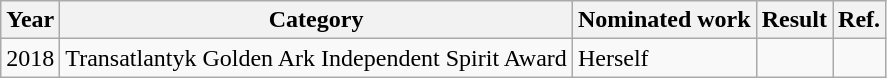<table class="wikitable">
<tr>
<th>Year</th>
<th>Category</th>
<th>Nominated work</th>
<th>Result</th>
<th>Ref.</th>
</tr>
<tr>
<td>2018</td>
<td>Transatlantyk Golden Ark Independent Spirit Award</td>
<td>Herself</td>
<td></td>
<td align="center"></td>
</tr>
</table>
